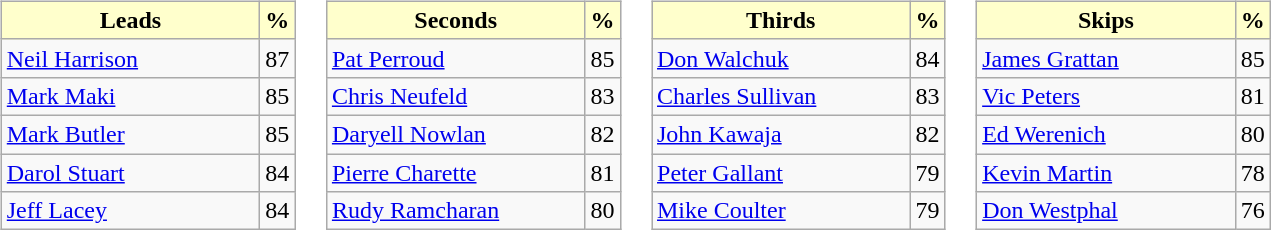<table>
<tr>
<td valign=top><br><table class="wikitable">
<tr>
<th style="background: #ffffcc; width:165px;">Leads</th>
<th style="background: #ffffcc;">%</th>
</tr>
<tr>
<td> <a href='#'>Neil Harrison</a></td>
<td>87</td>
</tr>
<tr>
<td> <a href='#'>Mark Maki</a></td>
<td>85</td>
</tr>
<tr>
<td> <a href='#'>Mark Butler</a></td>
<td>85</td>
</tr>
<tr>
<td> <a href='#'>Darol Stuart</a></td>
<td>84</td>
</tr>
<tr>
<td> <a href='#'>Jeff Lacey</a></td>
<td>84</td>
</tr>
</table>
</td>
<td valign=top><br><table class="wikitable">
<tr>
<th style="background: #ffffcc; width:165px;">Seconds</th>
<th style="background: #ffffcc;">%</th>
</tr>
<tr>
<td> <a href='#'>Pat Perroud</a></td>
<td>85</td>
</tr>
<tr>
<td> <a href='#'>Chris Neufeld</a></td>
<td>83</td>
</tr>
<tr>
<td> <a href='#'>Daryell Nowlan</a></td>
<td>82</td>
</tr>
<tr>
<td> <a href='#'>Pierre Charette</a></td>
<td>81</td>
</tr>
<tr>
<td> <a href='#'>Rudy Ramcharan</a></td>
<td>80</td>
</tr>
</table>
</td>
<td valign=top><br><table class="wikitable">
<tr>
<th style="background: #ffffcc; width:165px;">Thirds</th>
<th style="background: #ffffcc;">%</th>
</tr>
<tr>
<td> <a href='#'>Don Walchuk</a></td>
<td>84</td>
</tr>
<tr>
<td> <a href='#'>Charles Sullivan</a></td>
<td>83</td>
</tr>
<tr>
<td> <a href='#'>John Kawaja</a></td>
<td>82</td>
</tr>
<tr>
<td> <a href='#'>Peter Gallant</a></td>
<td>79</td>
</tr>
<tr>
<td> <a href='#'>Mike Coulter</a></td>
<td>79</td>
</tr>
</table>
</td>
<td valign=top><br><table class="wikitable">
<tr>
<th style="background: #ffffcc; width:165px;">Skips</th>
<th style="background: #ffffcc;">%</th>
</tr>
<tr>
<td> <a href='#'>James Grattan</a></td>
<td>85</td>
</tr>
<tr>
<td> <a href='#'>Vic Peters</a></td>
<td>81</td>
</tr>
<tr>
<td> <a href='#'>Ed Werenich</a></td>
<td>80</td>
</tr>
<tr>
<td> <a href='#'>Kevin Martin</a></td>
<td>78</td>
</tr>
<tr>
<td> <a href='#'>Don Westphal</a></td>
<td>76</td>
</tr>
</table>
</td>
</tr>
</table>
